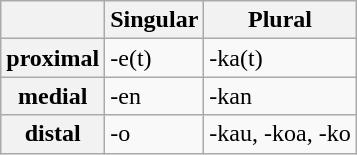<table class="wikitable">
<tr>
<th></th>
<th>Singular</th>
<th>Plural</th>
</tr>
<tr>
<th>proximal</th>
<td>-e(t)</td>
<td>-ka(t)</td>
</tr>
<tr>
<th>medial</th>
<td>-en</td>
<td>-kan</td>
</tr>
<tr>
<th>distal</th>
<td>-o</td>
<td>-kau, -koa, -ko</td>
</tr>
</table>
